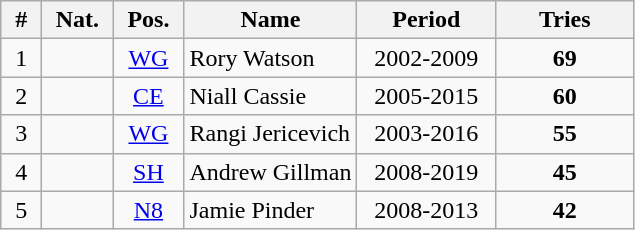<table class="wikitable sortable" style="text-align:center">
<tr>
<th width=20>#</th>
<th width=40>Nat.</th>
<th width=40>Pos.</th>
<th>Name</th>
<th width=85>Period</th>
<th width=85>Tries</th>
</tr>
<tr>
<td>1</td>
<td></td>
<td><a href='#'>WG</a></td>
<td style="text-align:left;">Rory Watson</td>
<td>2002-2009</td>
<td><strong>69</strong></td>
</tr>
<tr>
<td>2</td>
<td></td>
<td><a href='#'>CE</a></td>
<td style="text-align:left;">Niall Cassie</td>
<td>2005-2015</td>
<td><strong>60</strong></td>
</tr>
<tr>
<td>3</td>
<td></td>
<td><a href='#'>WG</a></td>
<td style="text-align:left;">Rangi Jericevich</td>
<td>2003-2016</td>
<td><strong>55</strong></td>
</tr>
<tr>
<td>4</td>
<td></td>
<td><a href='#'>SH</a></td>
<td style="text-align:left;">Andrew Gillman</td>
<td>2008-2019</td>
<td><strong>45</strong></td>
</tr>
<tr>
<td>5</td>
<td></td>
<td><a href='#'>N8</a></td>
<td style="text-align:left;">Jamie Pinder</td>
<td>2008-2013</td>
<td><strong>42</strong></td>
</tr>
</table>
